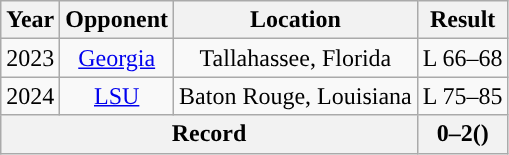<table class="wikitable" style="text-align:center">
<tr>
<th>Year</th>
<th>Opponent</th>
<th>Location</th>
<th>Result</th>
</tr>
<tr align="center">
<td>2023</td>
<td><a href='#'>Georgia</a></td>
<td>Tallahassee, Florida</td>
<td>L 66–68</td>
</tr>
<tr align="center">
<td>2024</td>
<td><a href='#'>LSU</a></td>
<td>Baton Rouge, Louisiana</td>
<td>L 75–85</td>
</tr>
<tr style="text-align:center;" class="sortbottom">
<th colspan="3;">Record</th>
<th colspan="1;">0–2()</th>
</tr>
</table>
